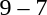<table style="text-align:center">
<tr>
<th width=200></th>
<th width=100></th>
<th width=200></th>
</tr>
<tr>
<td align=right><strong></strong></td>
<td>9 – 7</td>
<td align=left></td>
</tr>
</table>
